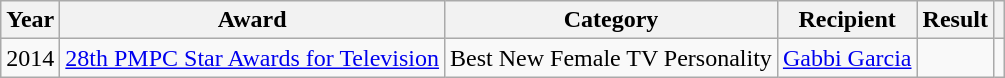<table class="wikitable">
<tr>
<th>Year</th>
<th>Award</th>
<th>Category</th>
<th>Recipient</th>
<th>Result</th>
<th></th>
</tr>
<tr>
<td>2014</td>
<td><a href='#'>28th PMPC Star Awards for Television</a></td>
<td>Best New Female TV Personality</td>
<td><a href='#'>Gabbi Garcia</a></td>
<td></td>
<td></td>
</tr>
</table>
